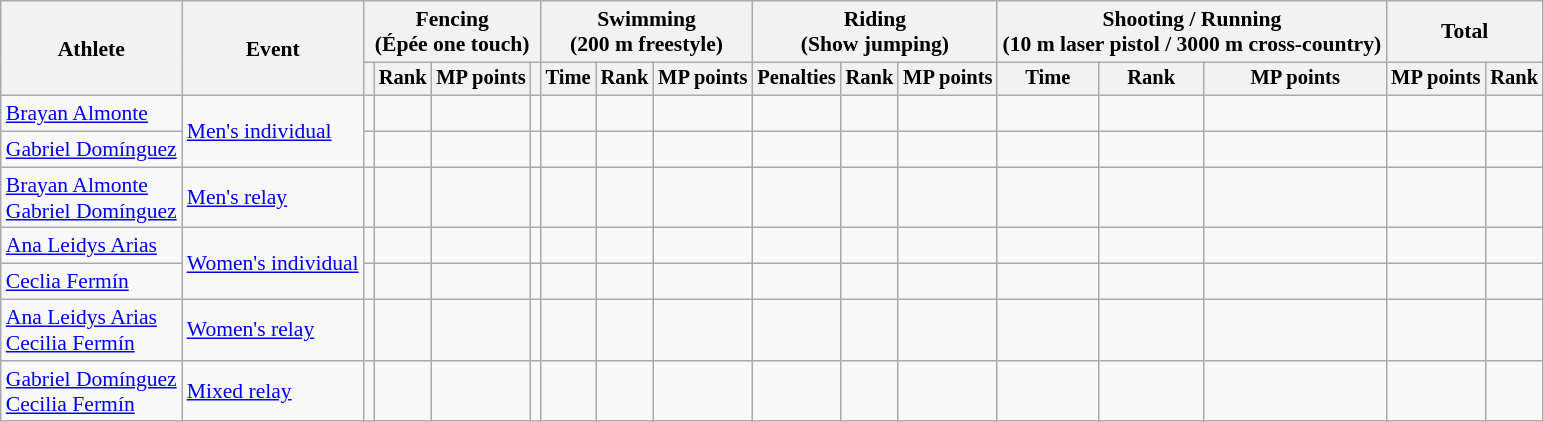<table class=wikitable style=font-size:90%;text-align:center>
<tr>
<th rowspan=2>Athlete</th>
<th rowspan=2>Event</th>
<th colspan=4>Fencing<br><span>(Épée one touch)</span></th>
<th colspan=3>Swimming<br><span>(200 m freestyle)</span></th>
<th colspan=3>Riding<br><span>(Show jumping)</span></th>
<th colspan=3>Shooting / Running<br><span>(10 m laser pistol / 3000 m cross-country)</span></th>
<th colspan=2>Total</th>
</tr>
<tr style=font-size:95%>
<th></th>
<th>Rank</th>
<th>MP points</th>
<th></th>
<th>Time</th>
<th>Rank</th>
<th>MP points</th>
<th>Penalties</th>
<th>Rank</th>
<th>MP points</th>
<th>Time</th>
<th>Rank</th>
<th>MP points</th>
<th>MP points</th>
<th>Rank</th>
</tr>
<tr>
<td align=left><a href='#'>Brayan Almonte</a></td>
<td align=left rowspan=2><a href='#'>Men's individual</a></td>
<td></td>
<td></td>
<td></td>
<td></td>
<td></td>
<td></td>
<td></td>
<td></td>
<td></td>
<td></td>
<td></td>
<td></td>
<td></td>
<td></td>
<td></td>
</tr>
<tr>
<td align=left><a href='#'>Gabriel Domínguez</a></td>
<td></td>
<td></td>
<td></td>
<td></td>
<td></td>
<td></td>
<td></td>
<td></td>
<td></td>
<td></td>
<td></td>
<td></td>
<td></td>
<td></td>
<td></td>
</tr>
<tr>
<td align=left><a href='#'>Brayan Almonte</a><br><a href='#'>Gabriel Domínguez</a></td>
<td align=left><a href='#'>Men's relay</a></td>
<td></td>
<td></td>
<td></td>
<td></td>
<td></td>
<td></td>
<td></td>
<td></td>
<td></td>
<td></td>
<td></td>
<td></td>
<td></td>
<td></td>
<td></td>
</tr>
<tr>
<td align=left><a href='#'>Ana Leidys Arias</a></td>
<td align=left rowspan=2><a href='#'>Women's individual</a></td>
<td></td>
<td></td>
<td></td>
<td></td>
<td></td>
<td></td>
<td></td>
<td></td>
<td></td>
<td></td>
<td></td>
<td></td>
<td></td>
<td></td>
<td></td>
</tr>
<tr>
<td align=left><a href='#'>Ceclia Fermín</a></td>
<td></td>
<td></td>
<td></td>
<td></td>
<td></td>
<td></td>
<td></td>
<td></td>
<td></td>
<td></td>
<td></td>
<td></td>
<td></td>
<td></td>
<td></td>
</tr>
<tr>
<td align=left><a href='#'>Ana Leidys Arias</a><br><a href='#'>Cecilia Fermín</a></td>
<td align=left><a href='#'>Women's relay</a></td>
<td></td>
<td></td>
<td></td>
<td></td>
<td></td>
<td></td>
<td></td>
<td></td>
<td></td>
<td></td>
<td></td>
<td></td>
<td></td>
<td></td>
<td></td>
</tr>
<tr>
<td align=left><a href='#'>Gabriel Domínguez</a><br><a href='#'>Cecilia Fermín</a></td>
<td align=left><a href='#'>Mixed relay</a></td>
<td></td>
<td></td>
<td></td>
<td></td>
<td></td>
<td></td>
<td></td>
<td></td>
<td></td>
<td></td>
<td></td>
<td></td>
<td></td>
<td></td>
<td></td>
</tr>
</table>
